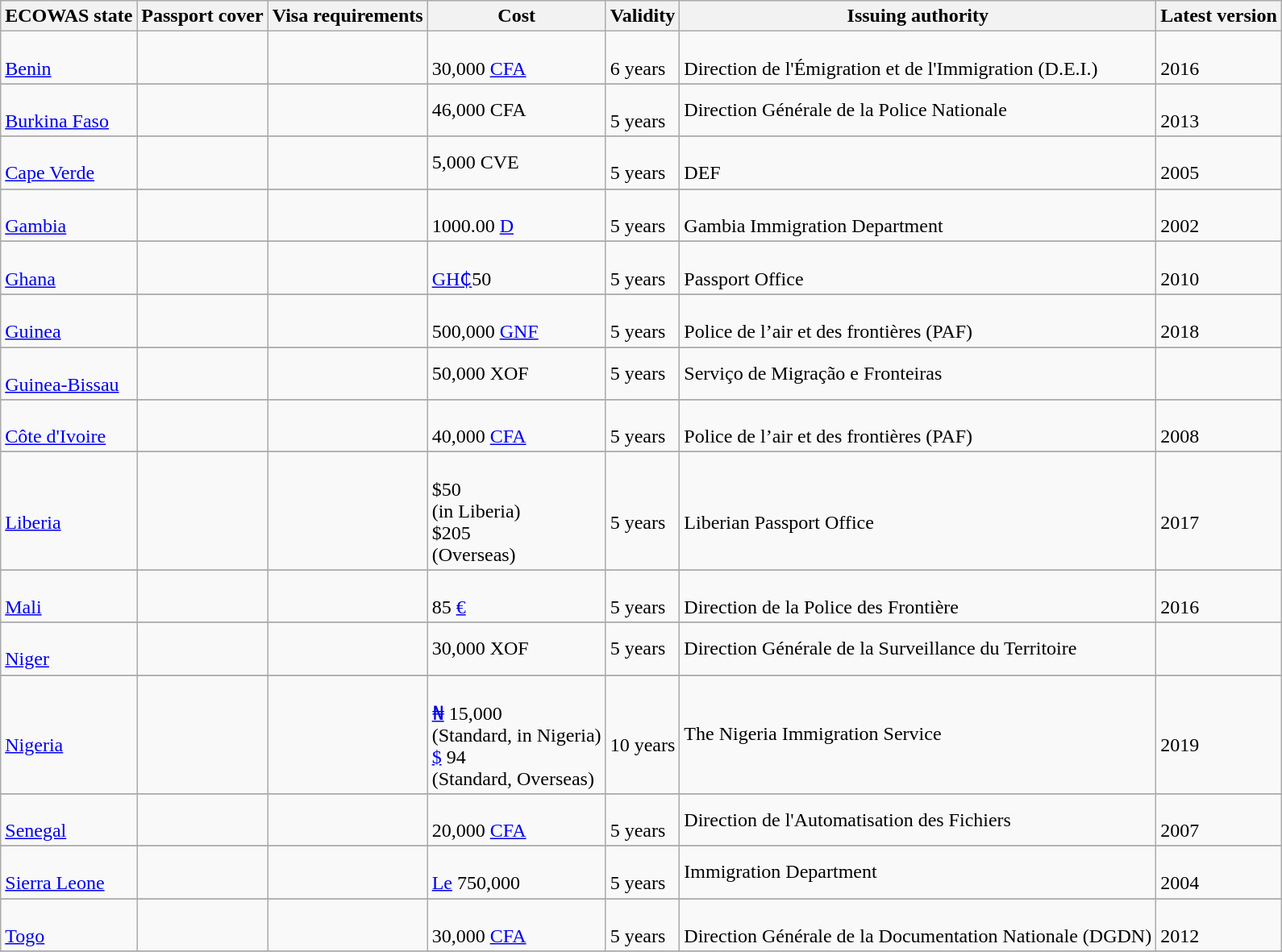<table class="wikitable">
<tr>
<th>ECOWAS state</th>
<th>Passport cover</th>
<th>Visa requirements</th>
<th>Cost</th>
<th>Validity</th>
<th>Issuing authority</th>
<th>Latest version</th>
</tr>
<tr>
<td> <br><a href='#'>Benin</a> <br></td>
<td><br></td>
<td><br></td>
<td><br>30,000 <a href='#'>CFA</a></td>
<td><br>6 years</td>
<td><br>Direction de l'Émigration et de l'Immigration (D.E.I.)</td>
<td><br>2016</td>
</tr>
<tr>
</tr>
<tr>
<td> <br><a href='#'>Burkina Faso</a></td>
<td><br></td>
<td><br></td>
<td>46,000 CFA</td>
<td><br>5 years</td>
<td>Direction Générale de la Police Nationale</td>
<td><br>2013</td>
</tr>
<tr>
</tr>
<tr>
<td><br> <a href='#'>Cape Verde</a></td>
<td><br></td>
<td><br></td>
<td>5,000 CVE</td>
<td><br>5 years</td>
<td><br>DEF</td>
<td><br>2005</td>
</tr>
<tr>
</tr>
<tr>
<td> <br><a href='#'>Gambia</a></td>
<td></td>
<td><br></td>
<td><br>1000.00 <a href='#'>D</a></td>
<td><br>5 years</td>
<td><br>Gambia Immigration Department</td>
<td><br>2002</td>
</tr>
<tr>
</tr>
<tr>
<td><br> <a href='#'>Ghana</a><br></td>
<td><br></td>
<td><br></td>
<td><br><a href='#'>GH₵</a>50</td>
<td><br>5 years</td>
<td><br>Passport Office</td>
<td><br>2010</td>
</tr>
<tr>
</tr>
<tr>
<td><br> <a href='#'>Guinea</a><br></td>
<td><br></td>
<td><br></td>
<td><br>500,000 <a href='#'>GNF</a></td>
<td><br>5 years</td>
<td><br>Police de l’air et des frontières (PAF)</td>
<td><br>2018</td>
</tr>
<tr>
</tr>
<tr>
<td> <br><a href='#'>Guinea-Bissau</a><br></td>
<td><br></td>
<td><br></td>
<td>50,000 XOF</td>
<td>5 years</td>
<td>Serviço de Migração e Fronteiras</td>
<td></td>
</tr>
<tr>
</tr>
<tr>
<td><br> <a href='#'>Côte d'Ivoire</a><br></td>
<td></td>
<td><br></td>
<td><br>40,000 <a href='#'>CFA</a></td>
<td><br>5 years</td>
<td><br>Police de l’air et des frontières (PAF)</td>
<td><br>2008</td>
</tr>
<tr>
</tr>
<tr>
<td> <br><a href='#'>Liberia</a><br></td>
<td><br></td>
<td><br></td>
<td><br>$50 <br>(in Liberia) <br>
$205 <br>(Overseas) 
</td>
<td><br>5 years</td>
<td><br>Liberian Passport Office</td>
<td><br>2017</td>
</tr>
<tr>
</tr>
<tr>
<td><br> <a href='#'>Mali</a><br></td>
<td><br></td>
<td><br></td>
<td><br>85 <a href='#'>€</a></td>
<td><br>5 years</td>
<td><br>Direction de la Police des Frontière</td>
<td><br>2016</td>
</tr>
<tr>
</tr>
<tr>
<td><br> <a href='#'>Niger</a><br></td>
<td><br></td>
<td><br></td>
<td>30,000 XOF</td>
<td>5 years</td>
<td>Direction Générale de la Surveillance du Territoire</td>
<td></td>
</tr>
<tr>
</tr>
<tr>
<td><br> <a href='#'>Nigeria</a><br></td>
<td><br></td>
<td><br></td>
<td><br><a href='#'>₦</a> 15,000 <br>
(Standard, in Nigeria) <br>
<a href='#'>$</a> 94 <br>
(Standard, Overseas) <br></td>
<td><br>10 years</td>
<td>The Nigeria Immigration Service</td>
<td><br>2019</td>
</tr>
<tr>
</tr>
<tr>
<td><br> <a href='#'>Senegal</a><br></td>
<td></td>
<td><br></td>
<td><br>20,000 <a href='#'>CFA</a></td>
<td><br>5 years</td>
<td>Direction de l'Automatisation des Fichiers</td>
<td><br>2007</td>
</tr>
<tr>
</tr>
<tr>
<td><br> <a href='#'>Sierra Leone</a></td>
<td><br></td>
<td><br></td>
<td><br><a href='#'>Le</a> 750,000</td>
<td><br>5 years</td>
<td>Immigration Department</td>
<td><br>2004</td>
</tr>
<tr>
</tr>
<tr>
<td><br> <a href='#'>Togo</a><br></td>
<td><br></td>
<td><br></td>
<td><br>30,000 <a href='#'>CFA</a></td>
<td><br>5 years</td>
<td><br>Direction Générale de la Documentation Nationale (DGDN)</td>
<td><br>2012</td>
</tr>
<tr>
</tr>
</table>
